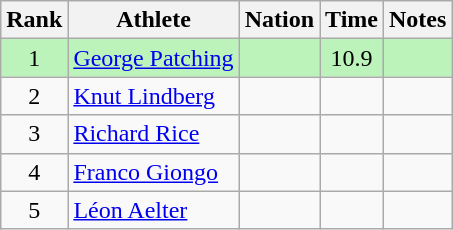<table class="wikitable sortable" style="text-align:center">
<tr>
<th>Rank</th>
<th>Athlete</th>
<th>Nation</th>
<th>Time</th>
<th>Notes</th>
</tr>
<tr style="background:#bbf3bb;">
<td>1</td>
<td align=left><a href='#'>George Patching</a></td>
<td align=left></td>
<td>10.9</td>
<td></td>
</tr>
<tr>
<td>2</td>
<td align=left><a href='#'>Knut Lindberg</a></td>
<td align=left></td>
<td></td>
<td></td>
</tr>
<tr>
<td>3</td>
<td align=left><a href='#'>Richard Rice</a></td>
<td align=left></td>
<td></td>
<td></td>
</tr>
<tr>
<td>4</td>
<td align=left><a href='#'>Franco Giongo</a></td>
<td align=left></td>
<td></td>
<td></td>
</tr>
<tr>
<td>5</td>
<td align=left><a href='#'>Léon Aelter</a></td>
<td align=left></td>
<td></td>
<td></td>
</tr>
</table>
